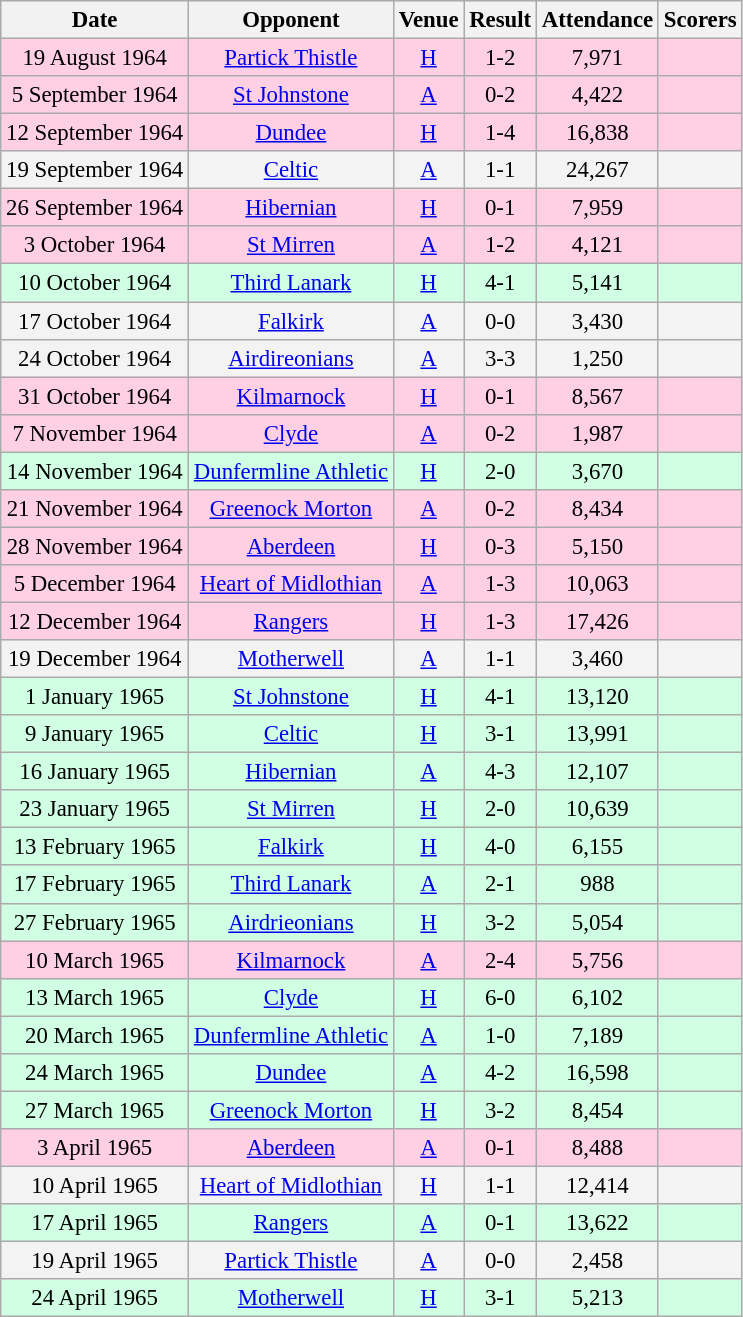<table class="wikitable sortable" style="font-size:95%; text-align:center">
<tr>
<th>Date</th>
<th>Opponent</th>
<th>Venue</th>
<th>Result</th>
<th>Attendance</th>
<th>Scorers</th>
</tr>
<tr bgcolor = "#ffd0e3">
<td>19 August 1964</td>
<td><a href='#'>Partick Thistle</a></td>
<td><a href='#'>H</a></td>
<td>1-2</td>
<td>7,971</td>
<td></td>
</tr>
<tr bgcolor = "#ffd0e3">
<td>5 September 1964</td>
<td><a href='#'>St Johnstone</a></td>
<td><a href='#'>A</a></td>
<td>0-2</td>
<td>4,422</td>
<td></td>
</tr>
<tr bgcolor = "#ffd0e3">
<td>12 September 1964</td>
<td><a href='#'>Dundee</a></td>
<td><a href='#'>H</a></td>
<td>1-4</td>
<td>16,838</td>
<td></td>
</tr>
<tr bgcolor = "#f3f3f3">
<td>19 September 1964</td>
<td><a href='#'>Celtic</a></td>
<td><a href='#'>A</a></td>
<td>1-1</td>
<td>24,267</td>
<td></td>
</tr>
<tr bgcolor = "#ffd0e3">
<td>26 September 1964</td>
<td><a href='#'>Hibernian</a></td>
<td><a href='#'>H</a></td>
<td>0-1</td>
<td>7,959</td>
<td></td>
</tr>
<tr bgcolor = "#ffd0e3">
<td>3 October 1964</td>
<td><a href='#'>St Mirren</a></td>
<td><a href='#'>A</a></td>
<td>1-2</td>
<td>4,121</td>
<td></td>
</tr>
<tr bgcolor = "#d0ffe3">
<td>10 October 1964</td>
<td><a href='#'>Third Lanark</a></td>
<td><a href='#'>H</a></td>
<td>4-1</td>
<td>5,141</td>
<td></td>
</tr>
<tr bgcolor = "#f3f3f3">
<td>17 October 1964</td>
<td><a href='#'>Falkirk</a></td>
<td><a href='#'>A</a></td>
<td>0-0</td>
<td>3,430</td>
<td></td>
</tr>
<tr bgcolor = "#f3f3f3">
<td>24 October 1964</td>
<td><a href='#'>Airdireonians</a></td>
<td><a href='#'>A</a></td>
<td>3-3</td>
<td>1,250</td>
<td></td>
</tr>
<tr bgcolor = "#ffd0e3">
<td>31 October 1964</td>
<td><a href='#'>Kilmarnock</a></td>
<td><a href='#'>H</a></td>
<td>0-1</td>
<td>8,567</td>
<td></td>
</tr>
<tr bgcolor = "#ffd0e3">
<td>7 November 1964</td>
<td><a href='#'>Clyde</a></td>
<td><a href='#'>A</a></td>
<td>0-2</td>
<td>1,987</td>
<td></td>
</tr>
<tr bgcolor = "#d0ffe3">
<td>14 November 1964</td>
<td><a href='#'>Dunfermline Athletic</a></td>
<td><a href='#'>H</a></td>
<td>2-0</td>
<td>3,670</td>
<td></td>
</tr>
<tr bgcolor = "#ffd0e3">
<td>21 November 1964</td>
<td><a href='#'>Greenock Morton</a></td>
<td><a href='#'>A</a></td>
<td>0-2</td>
<td>8,434</td>
<td></td>
</tr>
<tr bgcolor = "#ffd0e3">
<td>28 November 1964</td>
<td><a href='#'>Aberdeen</a></td>
<td><a href='#'>H</a></td>
<td>0-3</td>
<td>5,150</td>
<td></td>
</tr>
<tr bgcolor = "#ffd0e3">
<td>5 December 1964</td>
<td><a href='#'>Heart of Midlothian</a></td>
<td><a href='#'>A</a></td>
<td>1-3</td>
<td>10,063</td>
<td></td>
</tr>
<tr bgcolor = "#ffd0e3">
<td>12 December 1964</td>
<td><a href='#'>Rangers</a></td>
<td><a href='#'>H</a></td>
<td>1-3</td>
<td>17,426</td>
<td></td>
</tr>
<tr bgcolor = "#f3f3f3">
<td>19 December 1964</td>
<td><a href='#'>Motherwell</a></td>
<td><a href='#'>A</a></td>
<td>1-1</td>
<td>3,460</td>
<td></td>
</tr>
<tr bgcolor = "#d0ffe3">
<td>1 January 1965</td>
<td><a href='#'>St Johnstone</a></td>
<td><a href='#'>H</a></td>
<td>4-1</td>
<td>13,120</td>
<td></td>
</tr>
<tr bgcolor = "#d0ffe3">
<td>9 January 1965</td>
<td><a href='#'>Celtic</a></td>
<td><a href='#'>H</a></td>
<td>3-1</td>
<td>13,991</td>
<td></td>
</tr>
<tr bgcolor = "#d0ffe3">
<td>16 January 1965</td>
<td><a href='#'>Hibernian</a></td>
<td><a href='#'>A</a></td>
<td>4-3</td>
<td>12,107</td>
<td></td>
</tr>
<tr bgcolor = "#d0ffe3">
<td>23 January 1965</td>
<td><a href='#'>St Mirren</a></td>
<td><a href='#'>H</a></td>
<td>2-0</td>
<td>10,639</td>
<td></td>
</tr>
<tr bgcolor = "#d0ffe3">
<td>13 February 1965</td>
<td><a href='#'>Falkirk</a></td>
<td><a href='#'>H</a></td>
<td>4-0</td>
<td>6,155</td>
<td></td>
</tr>
<tr bgcolor = "#d0ffe3">
<td>17 February 1965</td>
<td><a href='#'>Third Lanark</a></td>
<td><a href='#'>A</a></td>
<td>2-1</td>
<td>988</td>
<td></td>
</tr>
<tr bgcolor = "#d0ffe3">
<td>27 February 1965</td>
<td><a href='#'>Airdrieonians</a></td>
<td><a href='#'>H</a></td>
<td>3-2</td>
<td>5,054</td>
<td></td>
</tr>
<tr bgcolor = "#ffd0e3">
<td>10 March 1965</td>
<td><a href='#'>Kilmarnock</a></td>
<td><a href='#'>A</a></td>
<td>2-4</td>
<td>5,756</td>
<td></td>
</tr>
<tr bgcolor = "#d0ffe3">
<td>13 March 1965</td>
<td><a href='#'>Clyde</a></td>
<td><a href='#'>H</a></td>
<td>6-0</td>
<td>6,102</td>
<td></td>
</tr>
<tr bgcolor = "#d0ffe3">
<td>20 March 1965</td>
<td><a href='#'>Dunfermline Athletic</a></td>
<td><a href='#'>A</a></td>
<td>1-0</td>
<td>7,189</td>
<td></td>
</tr>
<tr bgcolor = "#d0ffe3">
<td>24 March 1965</td>
<td><a href='#'>Dundee</a></td>
<td><a href='#'>A</a></td>
<td>4-2</td>
<td>16,598</td>
<td></td>
</tr>
<tr bgcolor = "#d0ffe3">
<td>27 March 1965</td>
<td><a href='#'>Greenock Morton</a></td>
<td><a href='#'>H</a></td>
<td>3-2</td>
<td>8,454</td>
<td></td>
</tr>
<tr bgcolor = "#ffd0e3">
<td>3 April 1965</td>
<td><a href='#'>Aberdeen</a></td>
<td><a href='#'>A</a></td>
<td>0-1</td>
<td>8,488</td>
<td></td>
</tr>
<tr bgcolor = "#f3f3f3">
<td>10 April 1965</td>
<td><a href='#'>Heart of Midlothian</a></td>
<td><a href='#'>H</a></td>
<td>1-1</td>
<td>12,414</td>
<td></td>
</tr>
<tr bgcolor = "#d0ffe3">
<td>17 April 1965</td>
<td><a href='#'>Rangers</a></td>
<td><a href='#'>A</a></td>
<td>0-1</td>
<td>13,622</td>
<td></td>
</tr>
<tr bgcolor = "#f3f3f3">
<td>19 April 1965</td>
<td><a href='#'>Partick Thistle</a></td>
<td><a href='#'>A</a></td>
<td>0-0</td>
<td>2,458</td>
<td></td>
</tr>
<tr bgcolor = "#d0ffe3">
<td>24 April 1965</td>
<td><a href='#'>Motherwell</a></td>
<td><a href='#'>H</a></td>
<td>3-1</td>
<td>5,213</td>
<td></td>
</tr>
</table>
